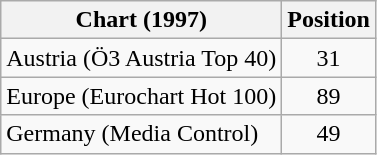<table class="wikitable plainrowheaders" style="text-align:center">
<tr>
<th scope="col">Chart (1997)</th>
<th scope="col">Position</th>
</tr>
<tr>
<td align="left">Austria (Ö3 Austria Top 40)</td>
<td align="center">31</td>
</tr>
<tr>
<td align="left">Europe (Eurochart Hot 100)</td>
<td align="center">89</td>
</tr>
<tr>
<td align="left">Germany (Media Control)</td>
<td align="center">49</td>
</tr>
</table>
